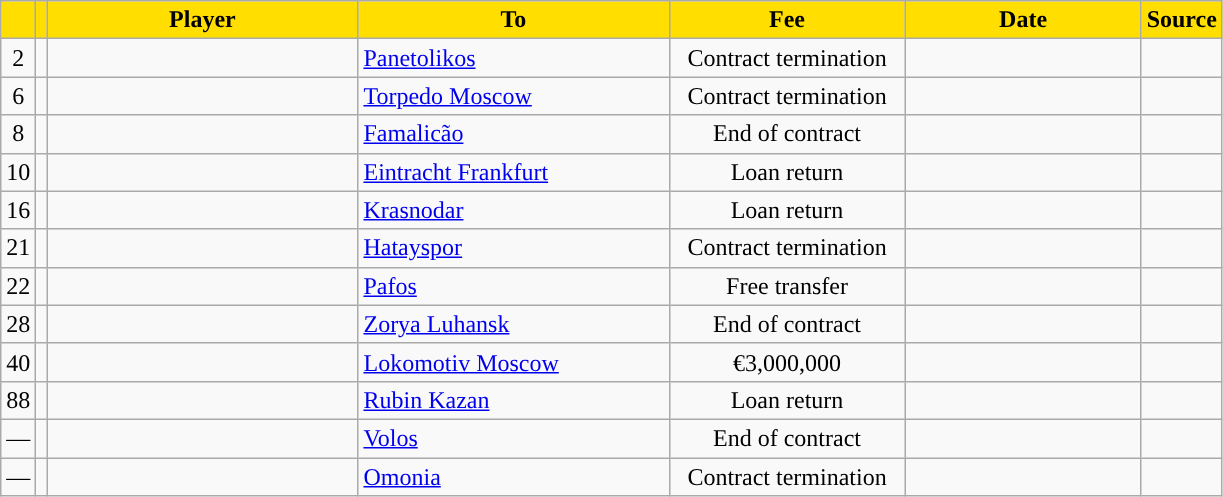<table class="wikitable sortable">
<tr>
<th style="background:#FFDE00"></th>
<th style="background:#FFDE00"></th>
<th width=200 style="background:#FFDE00">Player</th>
<th width=200 style="background:#FFDE00">To</th>
<th width=150 style="background:#FFDE00">Fee</th>
<th width=150 style="background:#FFDE00">Date</th>
<th style="background:#FFDE00">Source</th>
</tr>
<tr>
<td align=center>2</td>
<td align=center></td>
<td></td>
<td> <a href='#'>Panetolikos</a></td>
<td align=center>Contract termination</td>
<td align=center></td>
<td align=center></td>
</tr>
<tr>
<td align=center>6</td>
<td align=center></td>
<td></td>
<td> <a href='#'>Torpedo Moscow</a></td>
<td align=center>Contract termination</td>
<td align=center></td>
<td align=center></td>
</tr>
<tr>
<td align=center>8</td>
<td align=center></td>
<td></td>
<td> <a href='#'>Famalicão</a></td>
<td align=center>End of contract</td>
<td align=center></td>
<td align=center></td>
</tr>
<tr>
<td align=center>10</td>
<td align=center></td>
<td></td>
<td> <a href='#'>Eintracht Frankfurt</a></td>
<td align=center>Loan return</td>
<td align=center></td>
<td align=center></td>
</tr>
<tr>
<td align=center>16</td>
<td align=center></td>
<td></td>
<td> <a href='#'>Krasnodar</a></td>
<td align=center>Loan return</td>
<td align=center></td>
<td align=center></td>
</tr>
<tr>
<td align=center>21</td>
<td align=center></td>
<td></td>
<td> <a href='#'>Hatayspor</a></td>
<td align=center>Contract termination</td>
<td align=center></td>
<td align=center></td>
</tr>
<tr>
<td align=center>22</td>
<td align=center></td>
<td></td>
<td> <a href='#'>Pafos</a></td>
<td align=center>Free transfer</td>
<td align=center></td>
<td align=center></td>
</tr>
<tr>
<td align=center>28</td>
<td align=center></td>
<td></td>
<td> <a href='#'>Zorya Luhansk</a></td>
<td align=center>End of contract</td>
<td align=center></td>
<td align=center></td>
</tr>
<tr>
<td align=center>40</td>
<td align=center></td>
<td></td>
<td> <a href='#'>Lokomotiv Moscow</a></td>
<td align=center>€3,000,000</td>
<td align=center></td>
<td align=center></td>
</tr>
<tr>
<td align=center>88</td>
<td align=center></td>
<td></td>
<td> <a href='#'>Rubin Kazan</a></td>
<td align=center>Loan return</td>
<td align=center></td>
<td align=center></td>
</tr>
<tr>
<td align=center>—</td>
<td align=center></td>
<td></td>
<td> <a href='#'>Volos</a></td>
<td align=center>End of contract</td>
<td align=center></td>
<td align=center></td>
</tr>
<tr>
<td align=center>—</td>
<td align=center></td>
<td></td>
<td> <a href='#'>Omonia</a></td>
<td align=center>Contract termination</td>
<td align=center></td>
<td align=center></td>
</tr>
</table>
